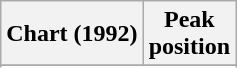<table class="wikitable sortable plainrowheaders">
<tr>
<th scope="col">Chart (1992)</th>
<th scope="col">Peak<br>position</th>
</tr>
<tr>
</tr>
<tr>
</tr>
<tr>
</tr>
<tr>
</tr>
<tr>
</tr>
<tr>
</tr>
<tr>
</tr>
</table>
